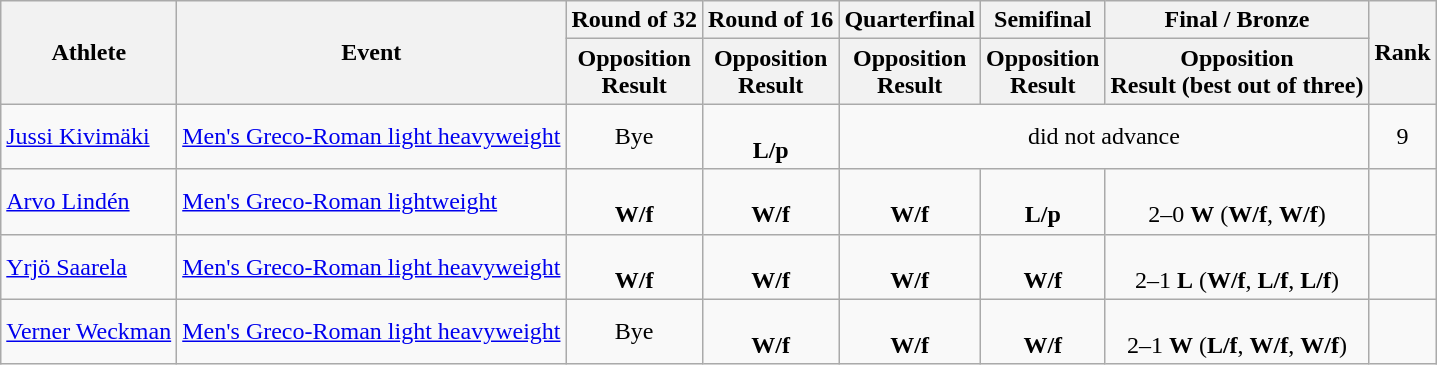<table class="wikitable">
<tr>
<th rowspan=2>Athlete</th>
<th rowspan=2>Event</th>
<th>Round of 32</th>
<th>Round of 16</th>
<th>Quarterfinal</th>
<th>Semifinal</th>
<th>Final / Bronze</th>
<th rowspan=2>Rank</th>
</tr>
<tr>
<th>Opposition<br>Result</th>
<th>Opposition<br>Result</th>
<th>Opposition<br>Result</th>
<th>Opposition<br>Result</th>
<th>Opposition<br>Result (best out of three)</th>
</tr>
<tr align=center>
<td align=left><a href='#'>Jussi Kivimäki</a></td>
<td align=left><a href='#'>Men's Greco-Roman light heavyweight</a></td>
<td>Bye</td>
<td><br><strong>L/p</strong></td>
<td colspan=3>did not advance</td>
<td>9</td>
</tr>
<tr align=center>
<td align=left><a href='#'>Arvo Lindén</a></td>
<td align=left><a href='#'>Men's Greco-Roman lightweight</a></td>
<td><br><strong>W/f</strong></td>
<td><br><strong>W/f</strong></td>
<td><br><strong>W/f</strong></td>
<td><br><strong>L/p</strong></td>
<td><br>2–0 <strong>W</strong> (<strong>W/f</strong>, <strong>W/f</strong>)</td>
<td></td>
</tr>
<tr align=center>
<td align=left><a href='#'>Yrjö Saarela</a></td>
<td align=left><a href='#'>Men's Greco-Roman light heavyweight</a></td>
<td><br><strong>W/f</strong></td>
<td><br><strong>W/f</strong></td>
<td><br><strong>W/f</strong></td>
<td><br><strong>W/f</strong></td>
<td><br>2–1 <strong>L</strong> (<strong>W/f</strong>, <strong>L/f</strong>, <strong>L/f</strong>)</td>
<td></td>
</tr>
<tr align=center>
<td align=left><a href='#'>Verner Weckman</a></td>
<td align=left><a href='#'>Men's Greco-Roman light heavyweight</a></td>
<td>Bye</td>
<td><br><strong>W/f</strong></td>
<td><br><strong>W/f</strong></td>
<td><br><strong>W/f</strong></td>
<td><br>2–1 <strong>W</strong> (<strong>L/f</strong>, <strong>W/f</strong>, <strong>W/f</strong>)</td>
<td></td>
</tr>
</table>
